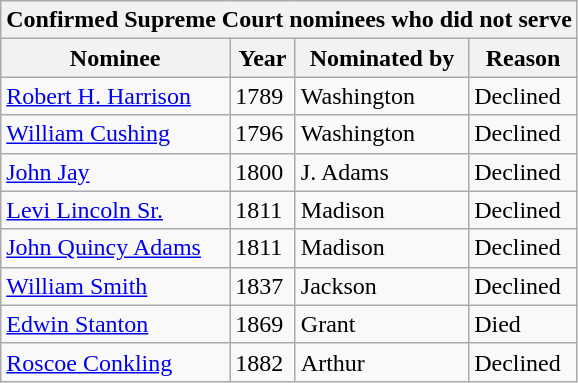<table class="wikitable sortable">
<tr>
<th colspan=4>Confirmed Supreme Court nominees who did not serve</th>
</tr>
<tr>
<th>Nominee</th>
<th>Year</th>
<th>Nominated by</th>
<th>Reason</th>
</tr>
<tr>
<td data-sort-value="Harrison"><a href='#'>Robert H. Harrison</a></td>
<td>1789</td>
<td data-sort-value="Washington">Washington</td>
<td>Declined</td>
</tr>
<tr>
<td data-sort-value="Cushing"><a href='#'>William Cushing</a></td>
<td>1796</td>
<td data-sort-value="Washington">Washington</td>
<td>Declined</td>
</tr>
<tr>
<td data-sort-value="Jay"><a href='#'>John Jay</a></td>
<td>1800</td>
<td data-sort-value="Adams, J">J. Adams</td>
<td>Declined</td>
</tr>
<tr>
<td data-sort-value="Lincoln"><a href='#'>Levi Lincoln Sr.</a></td>
<td>1811</td>
<td data-sort-value="Madison">Madison</td>
<td>Declined</td>
</tr>
<tr>
<td data-sort-value="Adams"><a href='#'>John Quincy Adams</a></td>
<td>1811</td>
<td data-sort-value="Madison">Madison</td>
<td>Declined</td>
</tr>
<tr>
<td data-sort-value="Smith"><a href='#'>William Smith</a></td>
<td>1837</td>
<td data-sort-value="Jackson">Jackson</td>
<td>Declined</td>
</tr>
<tr>
<td data-sort-value="Stanton"><a href='#'>Edwin Stanton</a></td>
<td>1869</td>
<td data-sort-value="Grant">Grant</td>
<td>Died</td>
</tr>
<tr>
<td data-sort-value="Conkling"><a href='#'>Roscoe Conkling</a></td>
<td>1882</td>
<td data-sort-value="Arthur">Arthur</td>
<td>Declined</td>
</tr>
</table>
